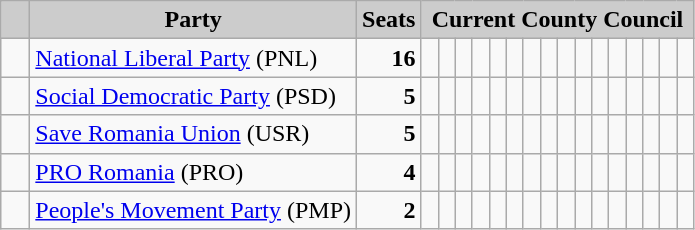<table class="wikitable">
<tr>
<th style="background:#ccc">   </th>
<th style="background:#ccc">Party</th>
<th style="background:#ccc">Seats</th>
<th style="background:#ccc" colspan="16">Current County Council</th>
</tr>
<tr>
<td>  </td>
<td><a href='#'>National Liberal Party</a> (PNL)</td>
<td style="text-align: right"><strong>16</strong></td>
<td>  </td>
<td>  </td>
<td>  </td>
<td>  </td>
<td>  </td>
<td>  </td>
<td>  </td>
<td>  </td>
<td>  </td>
<td>  </td>
<td>  </td>
<td>  </td>
<td>  </td>
<td>  </td>
<td>  </td>
<td>  </td>
</tr>
<tr>
<td>  </td>
<td><a href='#'>Social Democratic Party</a> (PSD)</td>
<td style="text-align: right"><strong>5</strong></td>
<td>  </td>
<td>  </td>
<td>  </td>
<td>  </td>
<td>  </td>
<td> </td>
<td> </td>
<td> </td>
<td> </td>
<td> </td>
<td> </td>
<td> </td>
<td> </td>
<td> </td>
<td> </td>
<td> </td>
</tr>
<tr>
<td>  </td>
<td><a href='#'>Save Romania Union</a> (USR)</td>
<td style="text-align: right"><strong>5</strong></td>
<td>  </td>
<td>  </td>
<td>  </td>
<td>  </td>
<td>  </td>
<td> </td>
<td> </td>
<td> </td>
<td> </td>
<td> </td>
<td> </td>
<td> </td>
<td> </td>
<td> </td>
<td> </td>
<td> </td>
</tr>
<tr>
<td>  </td>
<td><a href='#'>PRO Romania</a> (PRO)</td>
<td style="text-align: right"><strong>4</strong></td>
<td>  </td>
<td>  </td>
<td>  </td>
<td>  </td>
<td> </td>
<td> </td>
<td> </td>
<td> </td>
<td> </td>
<td> </td>
<td> </td>
<td> </td>
<td> </td>
<td> </td>
<td> </td>
<td> </td>
</tr>
<tr>
<td>  </td>
<td><a href='#'>People's Movement Party</a> (PMP)</td>
<td style="text-align: right"><strong>2</strong></td>
<td>  </td>
<td>  </td>
<td> </td>
<td> </td>
<td> </td>
<td> </td>
<td> </td>
<td> </td>
<td> </td>
<td> </td>
<td> </td>
<td> </td>
<td> </td>
<td> </td>
<td> </td>
<td> </td>
</tr>
</table>
